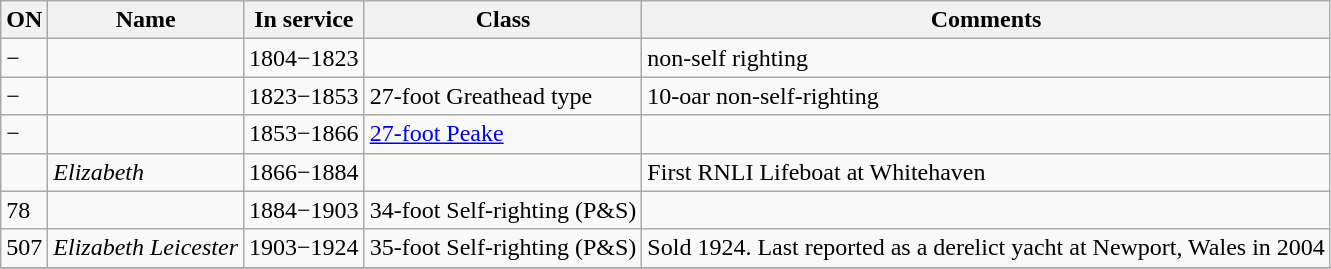<table class="wikitable">
<tr>
<th>ON</th>
<th>Name</th>
<th>In service</th>
<th>Class</th>
<th>Comments</th>
</tr>
<tr>
<td>−</td>
<td></td>
<td>1804−1823</td>
<td></td>
<td>non-self righting</td>
</tr>
<tr>
<td>−</td>
<td></td>
<td>1823−1853</td>
<td>27-foot Greathead type</td>
<td>10-oar non-self-righting</td>
</tr>
<tr>
<td>−</td>
<td></td>
<td>1853−1866</td>
<td><a href='#'>27-foot Peake</a></td>
<td></td>
</tr>
<tr>
<td></td>
<td><em>Elizabeth</em></td>
<td>1866−1884</td>
<td></td>
<td>First RNLI Lifeboat at Whitehaven</td>
</tr>
<tr>
<td>78</td>
<td></td>
<td>1884−1903</td>
<td>34-foot Self-righting (P&S)</td>
<td></td>
</tr>
<tr>
<td>507</td>
<td><em>Elizabeth Leicester</em></td>
<td>1903−1924</td>
<td>35-foot Self-righting (P&S)</td>
<td>Sold 1924. Last reported as a derelict yacht at Newport, Wales in 2004</td>
</tr>
<tr>
</tr>
</table>
